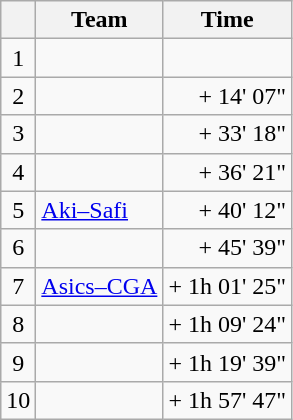<table class="wikitable">
<tr>
<th></th>
<th>Team</th>
<th>Time</th>
</tr>
<tr>
<td style="text-align:center;">1</td>
<td></td>
<td align="right"></td>
</tr>
<tr>
<td style="text-align:center;">2</td>
<td></td>
<td align="right">+ 14' 07"</td>
</tr>
<tr>
<td style="text-align:center;">3</td>
<td></td>
<td align="right">+ 33' 18"</td>
</tr>
<tr>
<td style="text-align:center;">4</td>
<td></td>
<td align="right">+ 36' 21"</td>
</tr>
<tr>
<td style="text-align:center;">5</td>
<td><a href='#'>Aki–Safi</a></td>
<td align="right">+ 40' 12"</td>
</tr>
<tr>
<td style="text-align:center;">6</td>
<td></td>
<td align="right">+ 45' 39"</td>
</tr>
<tr>
<td style="text-align:center;">7</td>
<td><a href='#'>Asics–CGA</a></td>
<td align="right">+ 1h 01' 25"</td>
</tr>
<tr>
<td style="text-align:center;">8</td>
<td></td>
<td align="right">+ 1h 09' 24"</td>
</tr>
<tr>
<td style="text-align:center;">9</td>
<td></td>
<td align="right">+ 1h 19' 39"</td>
</tr>
<tr>
<td style="text-align:center;">10</td>
<td></td>
<td align="right">+ 1h 57' 47"</td>
</tr>
</table>
